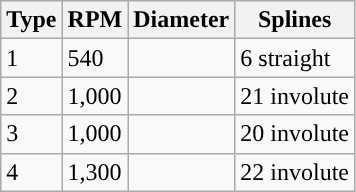<table class="wikitable sortable">
<tr>
<th>Type</th>
<th>RPM</th>
<th>Diameter</th>
<th>Splines</th>
</tr>
<tr>
<td>1</td>
<td>540</td>
<td></td>
<td>6 straight</td>
</tr>
<tr>
<td>2</td>
<td>1,000</td>
<td></td>
<td>21 involute</td>
</tr>
<tr>
<td>3</td>
<td>1,000</td>
<td></td>
<td>20 involute</td>
</tr>
<tr>
<td>4</td>
<td>1,300</td>
<td></td>
<td>22 involute</td>
</tr>
</table>
